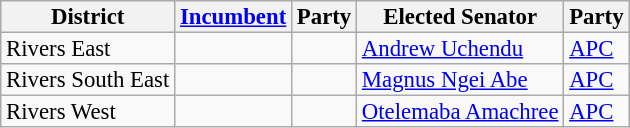<table class="sortable wikitable" style="font-size:95%;line-height:14px;">
<tr>
<th class="unsortable">District</th>
<th class="unsortable"><a href='#'>Incumbent</a></th>
<th>Party</th>
<th class="unsortable">Elected Senator</th>
<th>Party</th>
</tr>
<tr>
<td>Rivers East</td>
<td></td>
<td></td>
<td><a href='#'>Andrew Uchendu</a></td>
<td><a href='#'>APC</a></td>
</tr>
<tr>
<td>Rivers South East</td>
<td></td>
<td></td>
<td><a href='#'>Magnus Ngei Abe</a></td>
<td><a href='#'>APC</a></td>
</tr>
<tr>
<td>Rivers West</td>
<td></td>
<td></td>
<td><a href='#'>Otelemaba Amachree</a></td>
<td><a href='#'>APC</a></td>
</tr>
</table>
